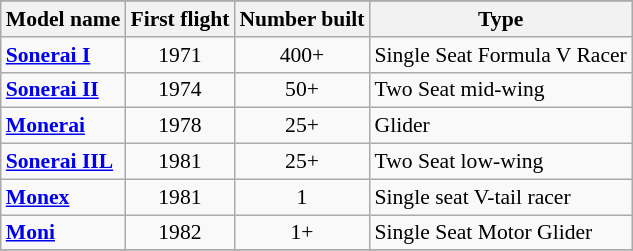<table class="wikitable" align=center style="font-size:90%;">
<tr>
</tr>
<tr style="background:#efefef;">
<th>Model name</th>
<th>First flight</th>
<th>Number built</th>
<th>Type</th>
</tr>
<tr>
<td align=left><strong><a href='#'>Sonerai I</a></strong></td>
<td align=center>1971</td>
<td align=center>400+</td>
<td align=left>Single Seat Formula V Racer</td>
</tr>
<tr>
<td align=left><strong><a href='#'>Sonerai II</a></strong></td>
<td align=center>1974</td>
<td align=center>50+</td>
<td align=left>Two Seat mid-wing</td>
</tr>
<tr>
<td align=left><strong><a href='#'>Monerai</a></strong></td>
<td align=center>1978</td>
<td align=center>25+</td>
<td align=left>Glider</td>
</tr>
<tr>
<td align=left><strong><a href='#'>Sonerai IIL</a></strong></td>
<td align=center>1981</td>
<td align=center>25+</td>
<td align=left>Two Seat low-wing</td>
</tr>
<tr>
<td align=left><strong><a href='#'>Monex</a></strong></td>
<td align=center>1981</td>
<td align=center>1</td>
<td align=left>Single seat V-tail racer</td>
</tr>
<tr>
<td align=left><strong><a href='#'>Moni</a></strong></td>
<td align=center>1982</td>
<td align=center>1+</td>
<td align=left>Single Seat Motor Glider</td>
</tr>
<tr>
</tr>
</table>
